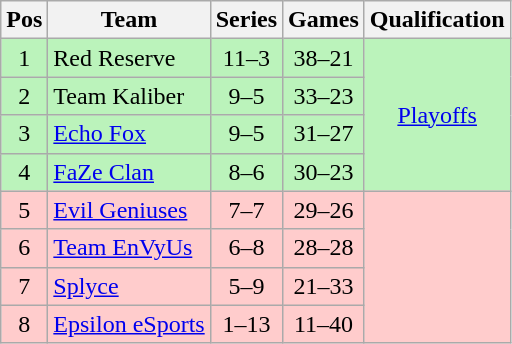<table class="wikitable" style="text-align:middle">
<tr>
<th>Pos</th>
<th>Team</th>
<th>Series</th>
<th>Games</th>
<th>Qualification</th>
</tr>
<tr>
<td style="text-align:center; background:#BBF3BB;">1</td>
<td style="text-align:left; background:#BBF3BB;">Red Reserve</td>
<td style="text-align:center; background:#BBF3BB;">11–3</td>
<td style="text-align:center; background:#BBF3BB;">38–21</td>
<td style="text-align:center; background:#BBF3BB;" rowspan="4"><a href='#'>Playoffs</a></td>
</tr>
<tr>
<td style="text-align:center; background:#BBF3BB;">2</td>
<td style="text-align:left; background:#BBF3BB;">Team Kaliber</td>
<td style="text-align:center; background:#BBF3BB;">9–5</td>
<td style="text-align:center; background:#BBF3BB;">33–23</td>
</tr>
<tr>
<td style="text-align:center; background:#BBF3BB;">3</td>
<td style="text-align:left; background:#BBF3BB;"><a href='#'>Echo Fox</a></td>
<td style="text-align:center; background:#BBF3BB;">9–5</td>
<td style="text-align:center; background:#BBF3BB;">31–27</td>
</tr>
<tr>
<td style="text-align:center; background:#BBF3BB;">4</td>
<td style="text-align:left; background:#BBF3BB;"><a href='#'>FaZe Clan</a></td>
<td style="text-align:center; background:#BBF3BB;">8–6</td>
<td style="text-align:center; background:#BBF3BB;">30–23</td>
</tr>
<tr>
<td style="text-align:center; background:#FFCCCC;">5</td>
<td style="text-align:left; background:#FFCCCC;"><a href='#'>Evil Geniuses</a></td>
<td style="text-align:center; background:#FFCCCC;">7–7</td>
<td style="text-align:center; background:#FFCCCC;">29–26</td>
<td style="text-align:center; background:#FFCCCC;" rowspan="4"></td>
</tr>
<tr>
<td style="text-align:center; background:#FFCCCC;">6</td>
<td style="text-align:left; background:#FFCCCC;"><a href='#'>Team EnVyUs</a></td>
<td style="text-align:center; background:#FFCCCC;">6–8</td>
<td style="text-align:center; background:#FFCCCC;">28–28</td>
</tr>
<tr>
<td style="text-align:center; background:#FFCCCC;">7</td>
<td style="text-align:left; background:#FFCCCC;"><a href='#'>Splyce</a></td>
<td style="text-align:center; background:#FFCCCC;">5–9</td>
<td style="text-align:center; background:#FFCCCC;">21–33</td>
</tr>
<tr>
<td style="text-align:center; background:#FFCCCC;">8</td>
<td style="text-align:left; background:#FFCCCC;"><a href='#'>Epsilon eSports</a></td>
<td style="text-align:center; background:#FFCCCC;">1–13</td>
<td style="text-align:center; background:#FFCCCC;">11–40</td>
</tr>
</table>
